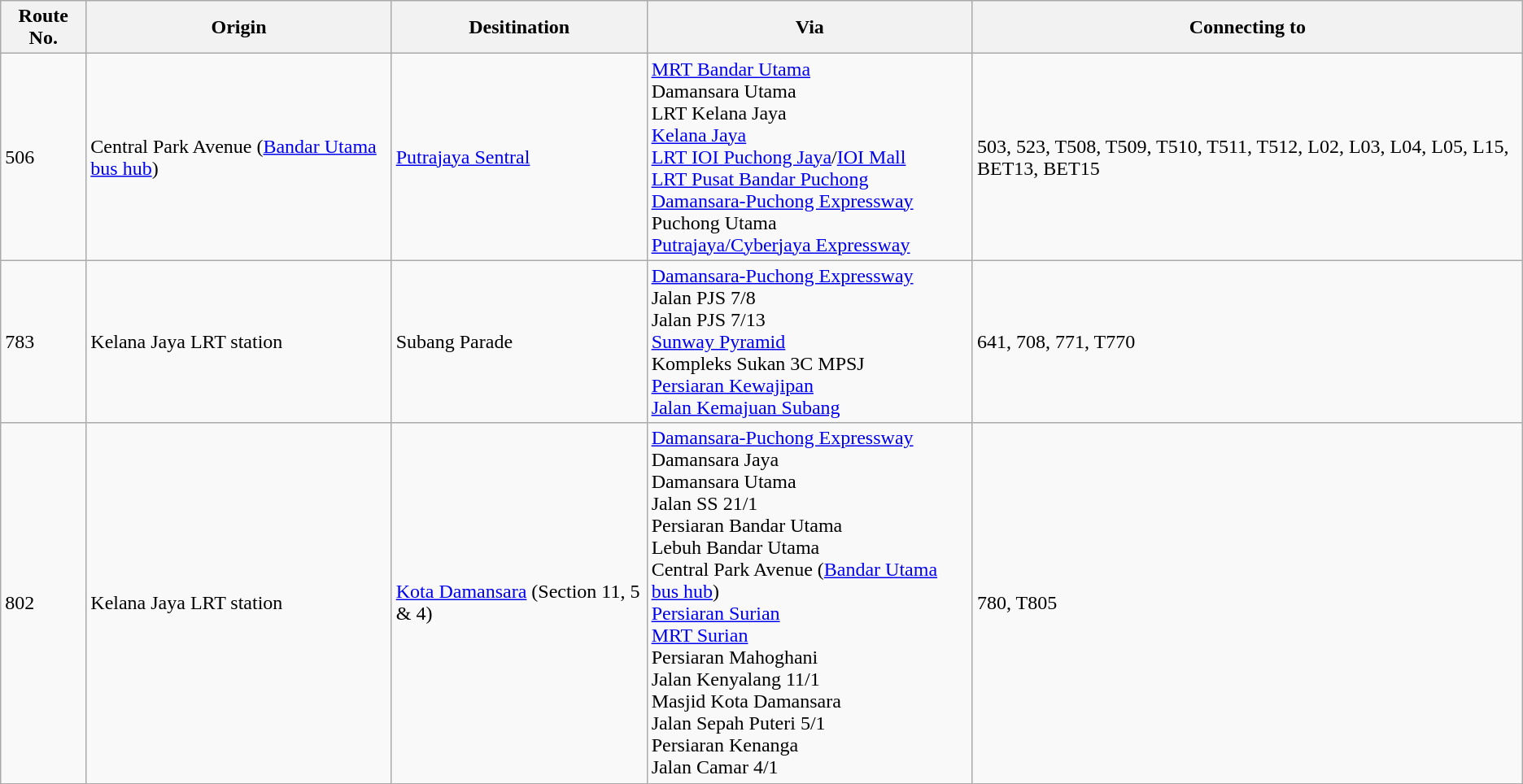<table class="wikitable">
<tr>
<th>Route No.</th>
<th>Origin</th>
<th>Desitination</th>
<th>Via</th>
<th>Connecting to</th>
</tr>
<tr>
<td>506</td>
<td>Central Park Avenue (<a href='#'>Bandar Utama bus hub</a>)</td>
<td> <a href='#'>Putrajaya Sentral</a></td>
<td> <a href='#'>MRT Bandar Utama</a><br>Damansara Utama<br> LRT Kelana Jaya<br><a href='#'>Kelana Jaya</a><br> <a href='#'>LRT IOI Puchong Jaya</a>/<a href='#'>IOI Mall</a><br> <a href='#'>LRT Pusat Bandar Puchong</a><br><a href='#'>Damansara-Puchong Expressway</a> <br>Puchong Utama<br><a href='#'>Putrajaya/Cyberjaya Expressway</a> </td>
<td>503, 523, T508, T509, T510, T511, T512, L02, L03, L04, L05, L15, BET13, BET15</td>
</tr>
<tr>
<td>783</td>
<td> Kelana Jaya LRT station</td>
<td>Subang Parade</td>
<td><a href='#'>Damansara-Puchong Expressway</a>  <br> Jalan PJS 7/8 <br> Jalan PJS 7/13 <br> <a href='#'>Sunway Pyramid</a><br> Kompleks Sukan 3C MPSJ <br> <a href='#'>Persiaran Kewajipan</a> <br> <a href='#'>Jalan Kemajuan Subang</a></td>
<td>641, 708, 771, T770</td>
</tr>
<tr>
<td>802</td>
<td> Kelana Jaya LRT station</td>
<td><a href='#'>Kota Damansara</a> (Section 11, 5 & 4)</td>
<td><a href='#'>Damansara-Puchong Expressway</a>  <br> Damansara Jaya <br> Damansara Utama <br> Jalan SS 21/1 <br> Persiaran Bandar Utama <br> Lebuh Bandar Utama <br> Central Park Avenue (<a href='#'>Bandar Utama bus hub</a>) <br> <a href='#'>Persiaran Surian</a> <br>  <a href='#'>MRT Surian</a> <br> Persiaran Mahoghani <br> Jalan Kenyalang 11/1 <br> Masjid Kota Damansara <br> Jalan Sepah Puteri 5/1 <br> Persiaran Kenanga <br> Jalan Camar 4/1</td>
<td>780, T805</td>
</tr>
</table>
